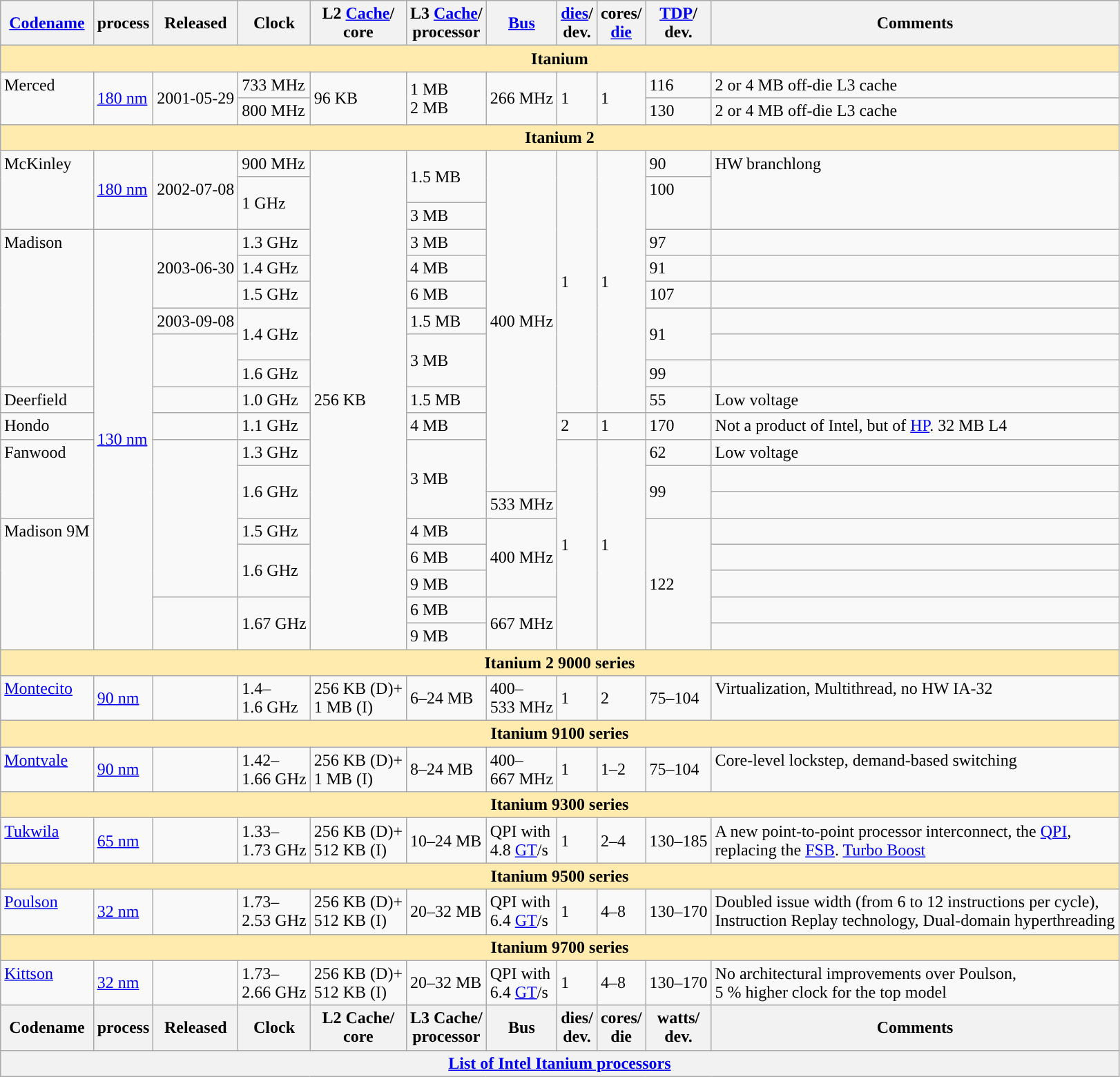<table class="wikitable">
<tr>
<th><a href='#'>Codename</a></th>
<th>process</th>
<th>Released</th>
<th>Clock</th>
<th>L2 <a href='#'>Cache</a>/<br>core</th>
<th>L3 <a href='#'>Cache</a>/<br>processor</th>
<th><a href='#'>Bus</a></th>
<th><a href='#'>dies</a>/<br>dev.</th>
<th>cores/<br><a href='#'>die</a></th>
<th><a href='#'>TDP</a>/<br>dev.</th>
<th>Comments</th>
</tr>
<tr>
<th colspan="11" style="background:#ffebad;">Itanium</th>
</tr>
<tr>
<td rowspan="2" style="vertical-align:top;">Merced</td>
<td rowspan="2"><a href='#'>180 nm</a></td>
<td rowspan="2">2001-05-29</td>
<td>733 MHz</td>
<td rowspan="2">96 KB</td>
<td rowspan="2">1 MB<br>2 MB</td>
<td rowspan="2">266 MHz</td>
<td rowspan="2">1</td>
<td rowspan="2">1</td>
<td>116</td>
<td>2 or 4 MB off-die L3 cache</td>
</tr>
<tr>
<td>800 MHz</td>
<td>130</td>
<td>2 or 4 MB off-die L3 cache</td>
</tr>
<tr>
<th colspan="11" style="background:#ffebad;">Itanium 2</th>
</tr>
<tr>
<td rowspan="3" style="vertical-align:top;">McKinley</td>
<td rowspan="3"><a href='#'>180 nm</a></td>
<td rowspan="3">2002-07-08</td>
<td>900 MHz</td>
<td rowspan="19">256 KB</td>
<td rowspan="2">1.5 MB</td>
<td rowspan="13">400 MHz</td>
<td rowspan="10">1</td>
<td rowspan="10">1</td>
<td>90</td>
<td rowspan=3 style="vertical-align:top;">HW branchlong</td>
</tr>
<tr>
<td rowspan="2">1 GHz</td>
<td style='border-style: solid solid none solid;'>100</td>
</tr>
<tr>
<td>3 MB</td>
<td style='border-style: none solid solid solid;'></td>
</tr>
<tr>
<td rowspan="6" style="vertical-align:top;">Madison</td>
<td rowspan="16"><a href='#'>130 nm</a></td>
<td rowspan="3">2003-06-30</td>
<td>1.3 GHz</td>
<td>3 MB</td>
<td>97</td>
<td></td>
</tr>
<tr>
<td>1.4 GHz</td>
<td>4 MB</td>
<td>91</td>
<td></td>
</tr>
<tr>
<td>1.5 GHz</td>
<td>6 MB</td>
<td>107</td>
<td></td>
</tr>
<tr>
<td>2003-09-08</td>
<td rowspan="2">1.4 GHz</td>
<td>1.5 MB</td>
<td rowspan=2>91</td>
<td></td>
</tr>
<tr>
<td rowspan="2"></td>
<td rowspan=2>3 MB</td>
<td> </td>
</tr>
<tr>
<td>1.6 GHz</td>
<td>99</td>
<td></td>
</tr>
<tr>
<td>Deerfield</td>
<td></td>
<td>1.0 GHz</td>
<td>1.5 MB</td>
<td>55</td>
<td>Low voltage</td>
</tr>
<tr>
<td>Hondo</td>
<td></td>
<td>1.1 GHz</td>
<td>4 MB</td>
<td>2</td>
<td>1</td>
<td>170</td>
<td>Not a product of Intel, but of <a href='#'>HP</a>. 32 MB L4</td>
</tr>
<tr>
<td rowspan="3" style="vertical-align:top;">Fanwood</td>
<td rowspan="6"></td>
<td>1.3 GHz</td>
<td rowspan=3>3 MB</td>
<td rowspan="8">1</td>
<td rowspan="8">1</td>
<td>62</td>
<td>Low voltage</td>
</tr>
<tr>
<td rowspan="2">1.6 GHz</td>
<td rowspan="2">99</td>
<td> </td>
</tr>
<tr>
<td>533 MHz</td>
<td></td>
</tr>
<tr>
<td rowspan="5" style="vertical-align:top;">Madison 9M</td>
<td>1.5 GHz</td>
<td>4 MB</td>
<td rowspan="3">400 MHz</td>
<td rowspan="5">122</td>
<td></td>
</tr>
<tr>
<td rowspan="2">1.6 GHz</td>
<td>6 MB</td>
<td></td>
</tr>
<tr>
<td>9 MB</td>
<td></td>
</tr>
<tr>
<td rowspan="2"></td>
<td rowspan="2">1.67 GHz</td>
<td>6 MB</td>
<td rowspan="2">667 MHz</td>
<td></td>
</tr>
<tr>
<td>9 MB</td>
<td></td>
</tr>
<tr>
<th colspan="11" style="background:#ffebad;">Itanium 2 9000 series</th>
</tr>
<tr>
<td style="vertical-align:top;"><a href='#'>Montecito</a></td>
<td><a href='#'>90 nm</a></td>
<td></td>
<td>1.4–<br>1.6 GHz</td>
<td>256 KB (D)+<br>1 MB (I)</td>
<td>6–24 MB</td>
<td>400–<br>533 MHz</td>
<td>1</td>
<td>2</td>
<td>75–104</td>
<td style="vertical-align:top;">Virtualization, Multithread, no HW IA-32</td>
</tr>
<tr>
<th colspan="11" style="background:#ffebad;">Itanium 9100 series</th>
</tr>
<tr>
<td valign="top"><a href='#'>Montvale</a></td>
<td><a href='#'>90 nm</a></td>
<td></td>
<td>1.42–<br>1.66 GHz</td>
<td>256 KB (D)+<br>1 MB (I)</td>
<td>8–24 MB</td>
<td>400–<br>667 MHz</td>
<td>1</td>
<td>1–2</td>
<td>75–104</td>
<td valign="top">Core-level lockstep, demand-based switching</td>
</tr>
<tr>
<th colspan="11" style="background:#ffebad;">Itanium 9300 series</th>
</tr>
<tr>
<td valign="top"><a href='#'>Tukwila</a></td>
<td><a href='#'>65 nm</a></td>
<td></td>
<td>1.33–<br>1.73 GHz</td>
<td>256 KB (D)+<br>512 KB (I)</td>
<td>10–24 MB</td>
<td>QPI with<br>4.8 <a href='#'>GT</a>/s</td>
<td>1</td>
<td>2–4</td>
<td>130–185</td>
<td valign="top">A new point-to-point processor interconnect, the <a href='#'>QPI</a>,<br>replacing the <a href='#'>FSB</a>. <a href='#'>Turbo Boost</a></td>
</tr>
<tr>
<th colspan="11" style="background:#ffebad;">Itanium 9500 series</th>
</tr>
<tr>
<td valign="top"><a href='#'>Poulson</a></td>
<td><a href='#'>32 nm</a></td>
<td><br></td>
<td>1.73–<br>2.53 GHz</td>
<td>256 KB (D)+<br>512 KB (I)</td>
<td>20–32 MB</td>
<td>QPI with<br>6.4 <a href='#'>GT</a>/s</td>
<td>1</td>
<td>4–8</td>
<td>130–170</td>
<td valign="top">Doubled issue width (from 6 to 12 instructions per cycle),<br>Instruction Replay technology, Dual-domain hyperthreading</td>
</tr>
<tr>
<th colspan="11" style="background:#ffebad;">Itanium 9700 series</th>
</tr>
<tr>
<td valign="top"><a href='#'>Kittson</a></td>
<td><a href='#'>32 nm</a></td>
<td><br></td>
<td>1.73–<br>2.66 GHz</td>
<td>256 KB (D)+<br>512 KB (I)</td>
<td>20–32 MB</td>
<td>QPI with<br>6.4 <a href='#'>GT</a>/s</td>
<td>1</td>
<td>4–8</td>
<td>130–170</td>
<td>No architectural improvements over Poulson,<br>5 % higher clock for the top model</td>
</tr>
<tr>
<th>Codename</th>
<th>process</th>
<th>Released</th>
<th>Clock</th>
<th>L2 Cache/<br>core</th>
<th>L3 Cache/<br>processor</th>
<th>Bus</th>
<th>dies/<br>dev.</th>
<th>cores/<br>die</th>
<th>watts/<br>dev.</th>
<th>Comments</th>
</tr>
<tr>
<th colspan="11"><a href='#'>List of Intel Itanium processors</a></th>
</tr>
</table>
